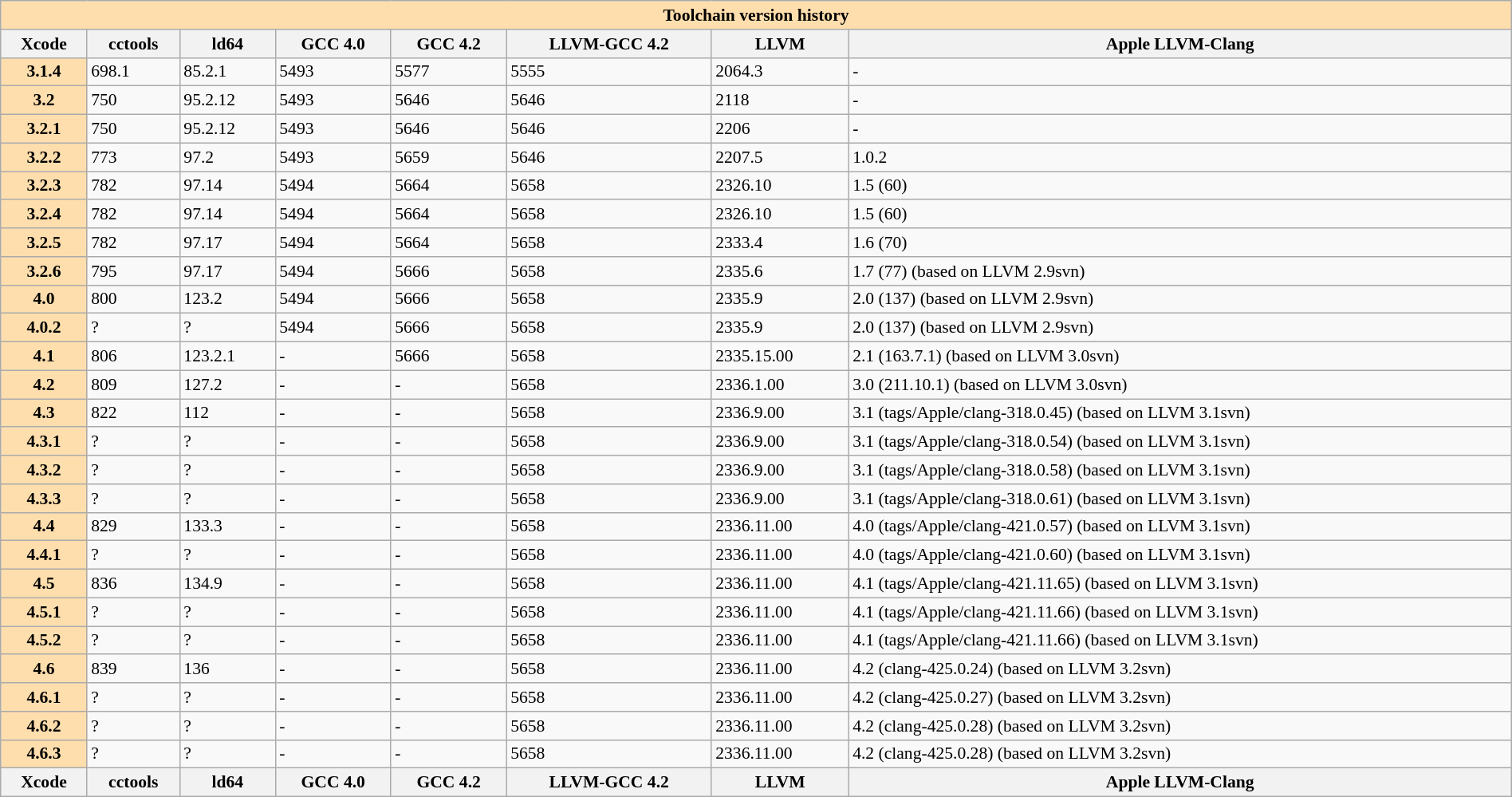<table class="wikitable collapsible collapsed" style="width:100%; font-size:90%;">
<tr>
<th style="background: #ffdead; text-align:center;" colspan="9">Toolchain version history</th>
</tr>
<tr>
<th>Xcode</th>
<th>cctools</th>
<th>ld64</th>
<th>GCC 4.0</th>
<th>GCC 4.2</th>
<th>LLVM-GCC 4.2</th>
<th>LLVM</th>
<th>Apple LLVM-Clang</th>
</tr>
<tr>
<th style="background:#ffdead;"><strong>3.1.4</strong></th>
<td>698.1</td>
<td>85.2.1</td>
<td>5493</td>
<td>5577</td>
<td>5555</td>
<td>2064.3</td>
<td>-</td>
</tr>
<tr>
<th style="background:#ffdead;"><strong>3.2</strong></th>
<td>750</td>
<td>95.2.12</td>
<td>5493</td>
<td>5646</td>
<td>5646</td>
<td>2118</td>
<td>-</td>
</tr>
<tr>
<th style="background:#ffdead;"><strong>3.2.1</strong></th>
<td>750</td>
<td>95.2.12</td>
<td>5493</td>
<td>5646</td>
<td>5646</td>
<td>2206</td>
<td>-</td>
</tr>
<tr>
<th style="background:#ffdead;"><strong>3.2.2</strong></th>
<td>773</td>
<td>97.2</td>
<td>5493</td>
<td>5659</td>
<td>5646</td>
<td>2207.5</td>
<td>1.0.2</td>
</tr>
<tr>
<th style="background:#ffdead;"><strong>3.2.3</strong></th>
<td>782</td>
<td>97.14</td>
<td>5494</td>
<td>5664</td>
<td>5658</td>
<td>2326.10</td>
<td>1.5 (60)</td>
</tr>
<tr>
<th style="background:#ffdead;"><strong>3.2.4</strong></th>
<td>782</td>
<td>97.14</td>
<td>5494</td>
<td>5664</td>
<td>5658</td>
<td>2326.10</td>
<td>1.5 (60)</td>
</tr>
<tr>
<th style="background:#ffdead;"><strong>3.2.5</strong></th>
<td>782</td>
<td>97.17</td>
<td>5494</td>
<td>5664</td>
<td>5658</td>
<td>2333.4</td>
<td>1.6 (70)</td>
</tr>
<tr>
<th style="background:#ffdead;"><strong>3.2.6</strong></th>
<td>795</td>
<td>97.17</td>
<td>5494</td>
<td>5666</td>
<td>5658</td>
<td>2335.6</td>
<td>1.7 (77) (based on LLVM 2.9svn)</td>
</tr>
<tr>
<th style="background:#ffdead;"><strong>4.0</strong></th>
<td>800</td>
<td>123.2</td>
<td>5494</td>
<td>5666</td>
<td>5658</td>
<td>2335.9</td>
<td>2.0 (137) (based on LLVM 2.9svn)</td>
</tr>
<tr>
<th style="background:#ffdead;"><strong>4.0.2</strong></th>
<td>?</td>
<td>?</td>
<td>5494</td>
<td>5666</td>
<td>5658</td>
<td>2335.9</td>
<td>2.0 (137) (based on LLVM 2.9svn)</td>
</tr>
<tr>
<th style="background:#ffdead;"><strong>4.1</strong></th>
<td>806</td>
<td>123.2.1</td>
<td>-</td>
<td>5666</td>
<td>5658</td>
<td>2335.15.00</td>
<td>2.1 (163.7.1) (based on LLVM 3.0svn)</td>
</tr>
<tr>
<th style="background:#ffdead;"><strong>4.2</strong></th>
<td>809</td>
<td>127.2</td>
<td>-</td>
<td>-</td>
<td>5658</td>
<td>2336.1.00</td>
<td>3.0 (211.10.1) (based on LLVM 3.0svn)</td>
</tr>
<tr>
<th style="background:#ffdead;"><strong>4.3</strong></th>
<td>822</td>
<td>112</td>
<td>-</td>
<td>-</td>
<td>5658</td>
<td>2336.9.00</td>
<td>3.1 (tags/Apple/clang-318.0.45) (based on LLVM 3.1svn)</td>
</tr>
<tr>
<th style="background:#ffdead;"><strong>4.3.1</strong></th>
<td>?</td>
<td>?</td>
<td>-</td>
<td>-</td>
<td>5658</td>
<td>2336.9.00</td>
<td>3.1 (tags/Apple/clang-318.0.54) (based on LLVM 3.1svn)</td>
</tr>
<tr>
<th style="background:#ffdead;"><strong>4.3.2</strong></th>
<td>?</td>
<td>?</td>
<td>-</td>
<td>-</td>
<td>5658</td>
<td>2336.9.00</td>
<td>3.1 (tags/Apple/clang-318.0.58) (based on LLVM 3.1svn)</td>
</tr>
<tr>
<th style="background:#ffdead;"><strong>4.3.3</strong></th>
<td>?</td>
<td>?</td>
<td>-</td>
<td>-</td>
<td>5658</td>
<td>2336.9.00</td>
<td>3.1 (tags/Apple/clang-318.0.61) (based on LLVM 3.1svn)</td>
</tr>
<tr>
<th style="background:#ffdead;"><strong>4.4</strong></th>
<td>829</td>
<td>133.3</td>
<td>-</td>
<td>-</td>
<td>5658</td>
<td>2336.11.00</td>
<td>4.0 (tags/Apple/clang-421.0.57) (based on LLVM 3.1svn)</td>
</tr>
<tr>
<th style="background:#ffdead;"><strong>4.4.1</strong></th>
<td>?</td>
<td>?</td>
<td>-</td>
<td>-</td>
<td>5658</td>
<td>2336.11.00</td>
<td>4.0 (tags/Apple/clang-421.0.60) (based on LLVM 3.1svn)</td>
</tr>
<tr>
<th style="background:#ffdead;"><strong>4.5</strong></th>
<td>836</td>
<td>134.9</td>
<td>-</td>
<td>-</td>
<td>5658</td>
<td>2336.11.00</td>
<td>4.1 (tags/Apple/clang-421.11.65) (based on LLVM 3.1svn)</td>
</tr>
<tr>
<th style="background:#ffdead;"><strong>4.5.1</strong></th>
<td>?</td>
<td>?</td>
<td>-</td>
<td>-</td>
<td>5658</td>
<td>2336.11.00</td>
<td>4.1 (tags/Apple/clang-421.11.66) (based on LLVM 3.1svn)</td>
</tr>
<tr>
<th style="background:#ffdead;"><strong>4.5.2</strong></th>
<td>?</td>
<td>?</td>
<td>-</td>
<td>-</td>
<td>5658</td>
<td>2336.11.00</td>
<td>4.1 (tags/Apple/clang-421.11.66) (based on LLVM 3.1svn)</td>
</tr>
<tr>
<th style="background:#ffdead;"><strong>4.6</strong></th>
<td>839</td>
<td>136</td>
<td>-</td>
<td>-</td>
<td>5658</td>
<td>2336.11.00</td>
<td>4.2 (clang-425.0.24) (based on LLVM 3.2svn)</td>
</tr>
<tr>
<th style="background:#ffdead;"><strong>4.6.1</strong></th>
<td>?</td>
<td>?</td>
<td>-</td>
<td>-</td>
<td>5658</td>
<td>2336.11.00</td>
<td>4.2 (clang-425.0.27) (based on LLVM 3.2svn)</td>
</tr>
<tr>
<th style="background:#ffdead;"><strong>4.6.2</strong></th>
<td>?</td>
<td>?</td>
<td>-</td>
<td>-</td>
<td>5658</td>
<td>2336.11.00</td>
<td>4.2 (clang-425.0.28) (based on LLVM 3.2svn)</td>
</tr>
<tr>
<th style="background:#ffdead;"><strong>4.6.3</strong></th>
<td>?</td>
<td>?</td>
<td>-</td>
<td>-</td>
<td>5658</td>
<td>2336.11.00</td>
<td>4.2 (clang-425.0.28) (based on LLVM 3.2svn)</td>
</tr>
<tr>
<th>Xcode</th>
<th>cctools</th>
<th>ld64</th>
<th>GCC 4.0</th>
<th>GCC 4.2</th>
<th>LLVM-GCC 4.2</th>
<th>LLVM</th>
<th>Apple LLVM-Clang</th>
</tr>
</table>
